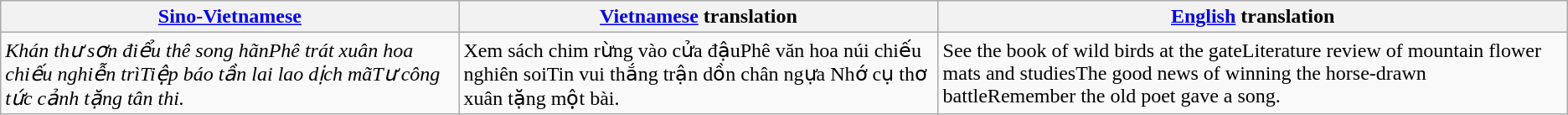<table class="wikitable">
<tr>
<th><a href='#'>Sino-Vietnamese</a></th>
<th><a href='#'>Vietnamese</a> translation</th>
<th><a href='#'>English</a> translation</th>
</tr>
<tr>
<td><em>Khán thư sơn điểu thê song hãn</em><em>Phê trát xuân hoa chiếu nghiễn trì</em><em>Tiệp báo tần lai lao dịch mã</em><em>Tư công tức cảnh tặng tân thi.</em></td>
<td>Xem sách chim rừng vào cửa đậuPhê văn hoa núi chiếu nghiên soiTin vui thắng trận dồn chân ngựa Nhớ cụ thơ xuân tặng một bài.</td>
<td>See the book of wild birds at the gateLiterature review of mountain flower mats and studiesThe good news of winning the horse-drawn battleRemember the old poet gave a song.</td>
</tr>
</table>
